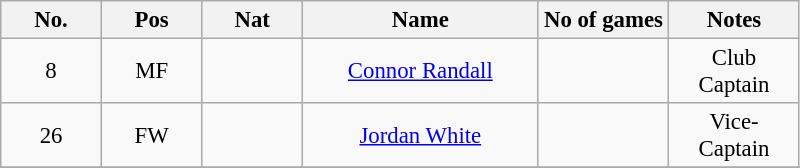<table class="wikitable" style="font-size: 95%; text-align: center;">
<tr>
<th scope="col" width=60>No.</th>
<th scope="col" width=60>Pos</th>
<th scope="col" width=60>Nat</th>
<th scope="col" width=150>Name</th>
<th scope="col" width=80>No of games</th>
<th scope="col" width=80>Notes</th>
</tr>
<tr>
<td>8</td>
<td>MF</td>
<td></td>
<td><a href='#'>Connor Randall</a></td>
<td></td>
<td>Club Captain</td>
</tr>
<tr>
<td>26</td>
<td>FW</td>
<td></td>
<td><a href='#'>Jordan White</a></td>
<td></td>
<td>Vice-Captain</td>
</tr>
<tr>
</tr>
</table>
